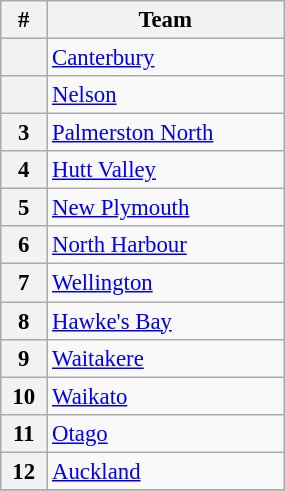<table class="wikitable" width="15%" style="font-size:95%; text-align:center">
<tr>
<th>#</th>
<th>Team</th>
</tr>
<tr>
<th></th>
<td align=left><a href='#'>Canterbury</a></td>
</tr>
<tr>
<th></th>
<td align=left><a href='#'>Nelson</a></td>
</tr>
<tr>
<th>3</th>
<td align=left><a href='#'>Palmerston North</a></td>
</tr>
<tr>
<th>4</th>
<td align=left><a href='#'>Hutt Valley</a></td>
</tr>
<tr>
<th>5</th>
<td align=left><a href='#'>New Plymouth</a></td>
</tr>
<tr>
<th>6</th>
<td align=left><a href='#'>North Harbour</a></td>
</tr>
<tr>
<th>7</th>
<td align=left><a href='#'>Wellington</a></td>
</tr>
<tr>
<th>8</th>
<td align=left><a href='#'>Hawke's Bay</a></td>
</tr>
<tr>
<th>9</th>
<td align=left><a href='#'>Waitakere</a></td>
</tr>
<tr>
<th>10</th>
<td align=left><a href='#'>Waikato</a></td>
</tr>
<tr>
<th>11</th>
<td align=left><a href='#'>Otago</a></td>
</tr>
<tr>
<th>12</th>
<td align=left><a href='#'>Auckland</a></td>
</tr>
<tr>
</tr>
</table>
